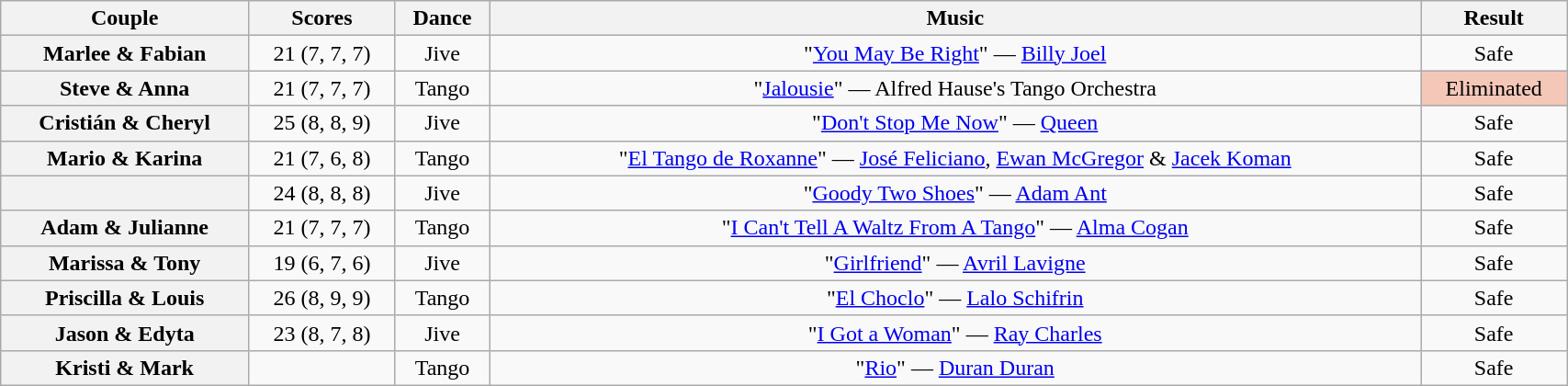<table class="wikitable sortable" style="text-align:center; width:90%">
<tr>
<th scope="col">Couple</th>
<th scope="col">Scores</th>
<th scope="col" class="unsortable">Dance</th>
<th scope="col" class="unsortable">Music</th>
<th scope="col" class="unsortable">Result</th>
</tr>
<tr>
<th scope="row">Marlee & Fabian</th>
<td>21 (7, 7, 7)</td>
<td>Jive</td>
<td>"<a href='#'>You May Be Right</a>" — <a href='#'>Billy Joel</a></td>
<td>Safe</td>
</tr>
<tr>
<th scope="row">Steve & Anna</th>
<td>21 (7, 7, 7)</td>
<td>Tango</td>
<td>"<a href='#'>Jalousie</a>" — Alfred Hause's Tango Orchestra</td>
<td bgcolor=f4c7b8>Eliminated</td>
</tr>
<tr>
<th scope="row">Cristián & Cheryl</th>
<td>25 (8, 8, 9)</td>
<td>Jive</td>
<td>"<a href='#'>Don't Stop Me Now</a>" — <a href='#'>Queen</a></td>
<td>Safe</td>
</tr>
<tr>
<th scope="row">Mario & Karina</th>
<td>21 (7, 6, 8)</td>
<td>Tango</td>
<td>"<a href='#'>El Tango de Roxanne</a>" — <a href='#'>José Feliciano</a>, <a href='#'>Ewan McGregor</a> & <a href='#'>Jacek Koman</a></td>
<td>Safe</td>
</tr>
<tr>
<th scope="row"></th>
<td>24 (8, 8, 8)</td>
<td>Jive</td>
<td>"<a href='#'>Goody Two Shoes</a>" — <a href='#'>Adam Ant</a></td>
<td>Safe</td>
</tr>
<tr>
<th scope="row">Adam & Julianne</th>
<td>21 (7, 7, 7)</td>
<td>Tango</td>
<td>"<a href='#'>I Can't Tell A Waltz From A Tango</a>" — <a href='#'>Alma Cogan</a></td>
<td>Safe</td>
</tr>
<tr>
<th scope="row">Marissa & Tony</th>
<td>19 (6, 7, 6)</td>
<td>Jive</td>
<td>"<a href='#'>Girlfriend</a>" — <a href='#'>Avril Lavigne</a></td>
<td>Safe</td>
</tr>
<tr>
<th scope="row">Priscilla & Louis</th>
<td>26 (8, 9, 9)</td>
<td>Tango</td>
<td>"<a href='#'>El Choclo</a>" — <a href='#'>Lalo Schifrin</a></td>
<td>Safe</td>
</tr>
<tr>
<th scope="row">Jason & Edyta</th>
<td>23 (8, 7, 8)</td>
<td>Jive</td>
<td>"<a href='#'>I Got a Woman</a>" — <a href='#'>Ray Charles</a></td>
<td>Safe</td>
</tr>
<tr>
<th scope="row">Kristi & Mark</th>
<td></td>
<td>Tango</td>
<td>"<a href='#'>Rio</a>" — <a href='#'>Duran Duran</a></td>
<td>Safe</td>
</tr>
</table>
